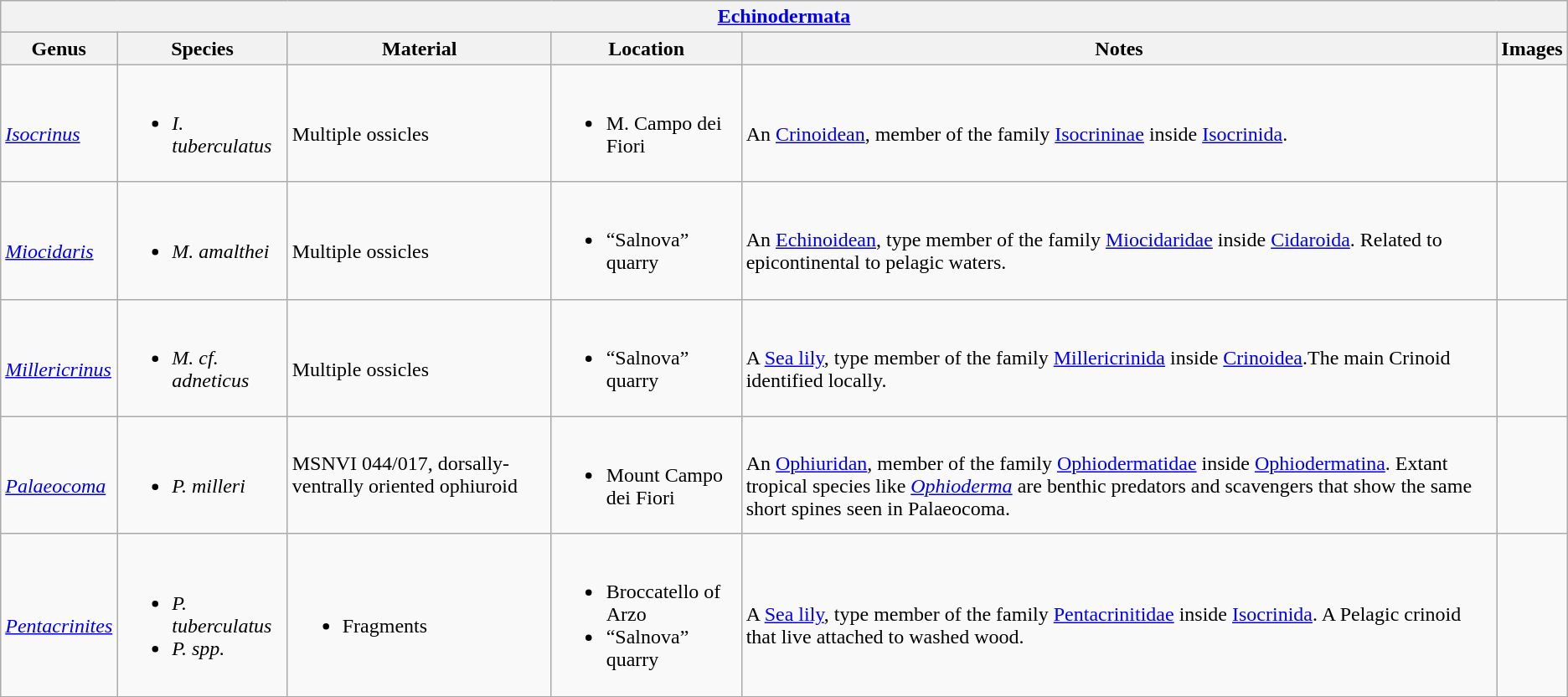<table class="wikitable" align="center">
<tr>
<th colspan="6" align="center"><strong><a href='#'>Echinodermata</a></strong></th>
</tr>
<tr>
<th>Genus</th>
<th>Species</th>
<th>Material</th>
<th>Location</th>
<th>Notes</th>
<th>Images</th>
</tr>
<tr>
<td><br><em><a href='#'>Isocrinus</a></em></td>
<td><br><ul><li><em>I. tuberculatus</em></li></ul></td>
<td><br>Multiple ossicles</td>
<td><br><ul><li>M. Campo dei Fiori</li></ul></td>
<td><br>An <a href='#'>Crinoidean</a>, member of the family <a href='#'>Isocrininae</a> inside <a href='#'>Isocrinida</a>.</td>
<td></td>
</tr>
<tr>
<td><br><em><a href='#'>Miocidaris</a></em></td>
<td><br><ul><li><em>M. amalthei</em></li></ul></td>
<td><br>Multiple ossicles</td>
<td><br><ul><li>“Salnova” quarry</li></ul></td>
<td><br>An <a href='#'>Echinoidean</a>, type member of the family <a href='#'>Miocidaridae</a> inside <a href='#'>Cidaroida</a>. Related to epicontinental to pelagic waters.</td>
<td></td>
</tr>
<tr>
<td><br><em><a href='#'>Millericrinus</a></em></td>
<td><br><ul><li><em>M. cf. adneticus</em></li></ul></td>
<td><br>Multiple ossicles</td>
<td><br><ul><li>“Salnova” quarry</li></ul></td>
<td><br>A <a href='#'>Sea lily</a>, type member of the family <a href='#'>Millericrinida</a> inside <a href='#'>Crinoidea</a>.The main Crinoid identified locally.</td>
<td><br></td>
</tr>
<tr>
<td><br><em><a href='#'>Palaeocoma</a></em></td>
<td><br><ul><li><em>P. milleri</em></li></ul></td>
<td>MSNVI 044/017, dorsally-ventrally oriented ophiuroid</td>
<td><br><ul><li>Mount Campo dei Fiori</li></ul></td>
<td><br>An <a href='#'>Ophiuridan</a>, member of the family <a href='#'>Ophiodermatidae</a> inside <a href='#'>Ophiodermatina</a>. Extant tropical species like <em><a href='#'>Ophioderma</a></em> are benthic predators and scavengers that show the same short spines seen in Palaeocoma.</td>
<td><br></td>
</tr>
<tr>
<td><br><em><a href='#'>Pentacrinites</a></em><em></em></td>
<td><br><ul><li><em>P. tuberculatus</em></li><li><em>P. spp.</em></li></ul></td>
<td><br><ul><li>Fragments</li></ul></td>
<td><br><ul><li>Broccatello of Arzo</li><li>“Salnova” quarry</li></ul></td>
<td><br>A <a href='#'>Sea lily</a>, type member of the family <a href='#'>Pentacrinitidae</a> inside <a href='#'>Isocrinida</a>. A Pelagic crinoid that live attached to washed wood.</td>
<td><br></td>
</tr>
<tr>
</tr>
</table>
